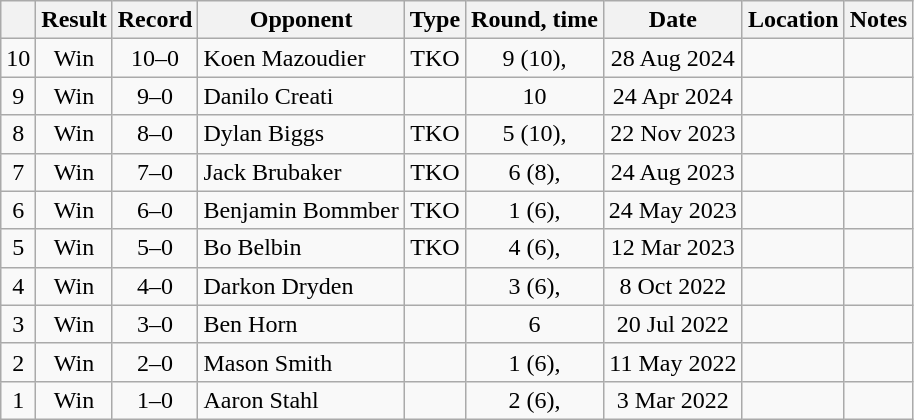<table class="wikitable" style="text-align:center">
<tr>
<th></th>
<th>Result</th>
<th>Record</th>
<th>Opponent</th>
<th>Type</th>
<th>Round, time</th>
<th>Date</th>
<th>Location</th>
<th>Notes</th>
</tr>
<tr>
<td>10</td>
<td>Win</td>
<td>10–0</td>
<td style="text-align:left;">Koen Mazoudier</td>
<td>TKO</td>
<td>9 (10), </td>
<td>28 Aug 2024</td>
<td style="text-align:left;"></td>
<td align=left></td>
</tr>
<tr>
<td>9</td>
<td>Win</td>
<td>9–0</td>
<td style="text-align:left;">Danilo Creati</td>
<td></td>
<td>10</td>
<td>24 Apr 2024</td>
<td style="text-align:left;"></td>
<td align=left></td>
</tr>
<tr>
<td>8</td>
<td>Win</td>
<td>8–0</td>
<td style="text-align:left;">Dylan Biggs</td>
<td>TKO</td>
<td>5 (10), </td>
<td>22 Nov 2023</td>
<td style="text-align:left;"></td>
<td align=left></td>
</tr>
<tr>
<td>7</td>
<td>Win</td>
<td>7–0</td>
<td style="text-align:left;">Jack Brubaker</td>
<td>TKO</td>
<td>6 (8), </td>
<td>24 Aug 2023</td>
<td style="text-align:left;"></td>
<td></td>
</tr>
<tr>
<td>6</td>
<td>Win</td>
<td>6–0</td>
<td style="text-align:left;">Benjamin Bommber</td>
<td>TKO</td>
<td>1 (6), </td>
<td>24 May 2023</td>
<td style="text-align:left;"></td>
<td></td>
</tr>
<tr>
<td>5</td>
<td>Win</td>
<td>5–0</td>
<td style="text-align:left;">Bo Belbin</td>
<td>TKO</td>
<td>4 (6), </td>
<td>12 Mar 2023</td>
<td style="text-align:left;"></td>
<td></td>
</tr>
<tr>
<td>4</td>
<td>Win</td>
<td>4–0</td>
<td style="text-align:left;">Darkon Dryden</td>
<td></td>
<td>3 (6), </td>
<td>8 Oct 2022</td>
<td style="text-align:left;"></td>
<td></td>
</tr>
<tr>
<td>3</td>
<td>Win</td>
<td>3–0</td>
<td style="text-align:left;">Ben Horn</td>
<td></td>
<td>6</td>
<td>20 Jul 2022</td>
<td style="text-align:left;"></td>
<td></td>
</tr>
<tr>
<td>2</td>
<td>Win</td>
<td>2–0</td>
<td style="text-align:left;">Mason Smith</td>
<td></td>
<td>1 (6), </td>
<td>11 May 2022</td>
<td style="text-align:left;"></td>
<td></td>
</tr>
<tr>
<td>1</td>
<td>Win</td>
<td>1–0</td>
<td style="text-align:left;">Aaron Stahl</td>
<td></td>
<td>2 (6), </td>
<td>3 Mar 2022</td>
<td style="text-align:left;"></td>
<td></td>
</tr>
</table>
